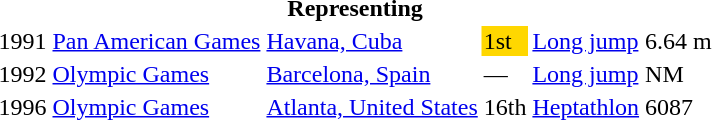<table>
<tr>
<th colspan="6">Representing </th>
</tr>
<tr>
<td>1991</td>
<td><a href='#'>Pan American Games</a></td>
<td><a href='#'>Havana, Cuba</a></td>
<td bgcolor=gold>1st</td>
<td><a href='#'>Long jump</a></td>
<td>6.64 m</td>
</tr>
<tr>
<td>1992</td>
<td><a href='#'>Olympic Games</a></td>
<td><a href='#'>Barcelona, Spain</a></td>
<td>—</td>
<td><a href='#'>Long jump</a></td>
<td>NM</td>
</tr>
<tr>
<td>1996</td>
<td><a href='#'>Olympic Games</a></td>
<td><a href='#'>Atlanta, United States</a></td>
<td>16th</td>
<td><a href='#'>Heptathlon</a></td>
<td>6087</td>
</tr>
</table>
